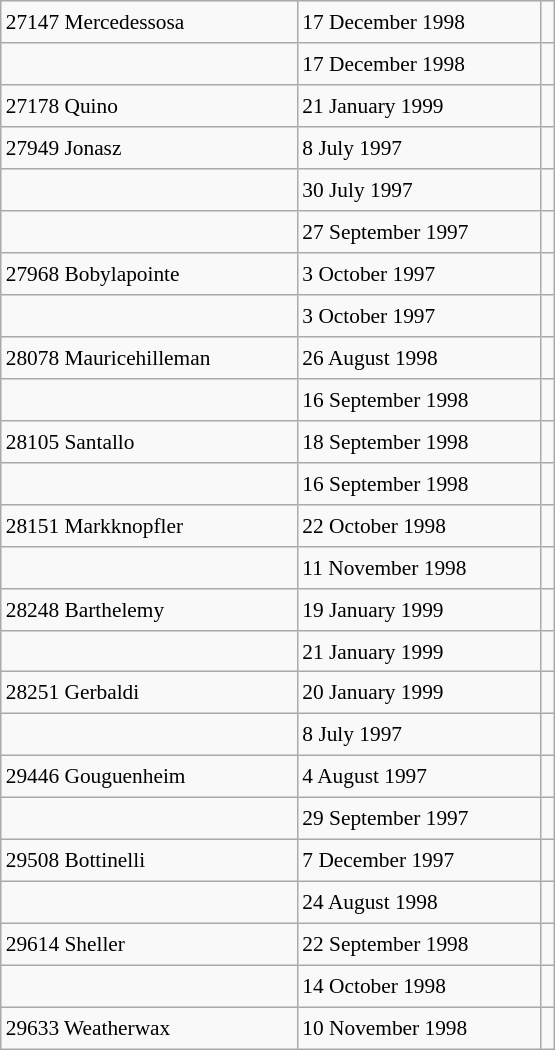<table class="wikitable" style="font-size: 89%; float: left; width: 26em; margin-right: 1em; height: 700px">
<tr>
<td>27147 Mercedessosa</td>
<td>17 December 1998</td>
<td></td>
</tr>
<tr>
<td></td>
<td>17 December 1998</td>
<td></td>
</tr>
<tr>
<td>27178 Quino</td>
<td>21 January 1999</td>
<td></td>
</tr>
<tr>
<td>27949 Jonasz</td>
<td>8 July 1997</td>
<td></td>
</tr>
<tr>
<td></td>
<td>30 July 1997</td>
<td></td>
</tr>
<tr>
<td></td>
<td>27 September 1997</td>
<td></td>
</tr>
<tr>
<td>27968 Bobylapointe</td>
<td>3 October 1997</td>
<td></td>
</tr>
<tr>
<td></td>
<td>3 October 1997</td>
<td></td>
</tr>
<tr>
<td>28078 Mauricehilleman</td>
<td>26 August 1998</td>
<td></td>
</tr>
<tr>
<td></td>
<td>16 September 1998</td>
<td></td>
</tr>
<tr>
<td>28105 Santallo</td>
<td>18 September 1998</td>
<td></td>
</tr>
<tr>
<td></td>
<td>16 September 1998</td>
<td></td>
</tr>
<tr>
<td>28151 Markknopfler</td>
<td>22 October 1998</td>
<td></td>
</tr>
<tr>
<td></td>
<td>11 November 1998</td>
<td></td>
</tr>
<tr>
<td>28248 Barthelemy</td>
<td>19 January 1999</td>
<td></td>
</tr>
<tr>
<td></td>
<td>21 January 1999</td>
<td></td>
</tr>
<tr>
<td>28251 Gerbaldi</td>
<td>20 January 1999</td>
<td></td>
</tr>
<tr>
<td></td>
<td>8 July 1997</td>
<td></td>
</tr>
<tr>
<td>29446 Gouguenheim</td>
<td>4 August 1997</td>
<td></td>
</tr>
<tr>
<td></td>
<td>29 September 1997</td>
<td></td>
</tr>
<tr>
<td>29508 Bottinelli</td>
<td>7 December 1997</td>
<td></td>
</tr>
<tr>
<td></td>
<td>24 August 1998</td>
<td></td>
</tr>
<tr>
<td>29614 Sheller</td>
<td>22 September 1998</td>
<td></td>
</tr>
<tr>
<td></td>
<td>14 October 1998</td>
<td></td>
</tr>
<tr>
<td>29633 Weatherwax</td>
<td>10 November 1998</td>
<td></td>
</tr>
</table>
